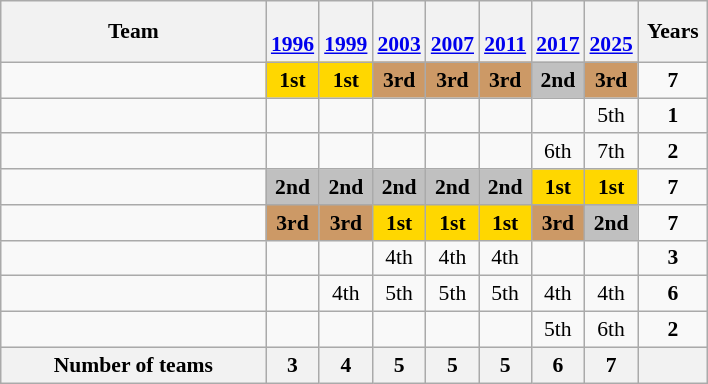<table class="wikitable" style="text-align:center; font-size:90%">
<tr>
<th width=170>Team</th>
<th width=25><br><a href='#'>1996</a></th>
<th width=25><br><a href='#'>1999</a></th>
<th width=25><br><a href='#'>2003</a></th>
<th width=25><br><a href='#'>2007</a></th>
<th width=25><br><a href='#'>2011</a></th>
<th width=25><br><a href='#'>2017</a></th>
<th width=25><br><a href='#'>2025</a></th>
<th width=40>Years</th>
</tr>
<tr>
<td align=left></td>
<td bgcolor=gold><strong>1st</strong></td>
<td bgcolor=gold><strong>1st</strong></td>
<td bgcolor=cc9966><strong>3rd</strong></td>
<td bgcolor=cc9966><strong>3rd</strong></td>
<td bgcolor=cc9966><strong>3rd</strong></td>
<td bgcolor=silver><strong>2nd</strong></td>
<td bgcolor=cc9966><strong>3rd</strong></td>
<td><strong>7</strong></td>
</tr>
<tr>
<td align=left></td>
<td></td>
<td></td>
<td></td>
<td></td>
<td></td>
<td></td>
<td>5th</td>
<td><strong>1</strong></td>
</tr>
<tr>
<td align=left></td>
<td></td>
<td></td>
<td></td>
<td></td>
<td></td>
<td>6th</td>
<td>7th</td>
<td><strong>2</strong></td>
</tr>
<tr>
<td align=left></td>
<td bgcolor=silver><strong>2nd</strong></td>
<td bgcolor=silver><strong>2nd</strong></td>
<td bgcolor=silver><strong>2nd</strong></td>
<td bgcolor=silver><strong>2nd</strong></td>
<td bgcolor=silver><strong>2nd</strong></td>
<td bgcolor=gold><strong>1st</strong></td>
<td bgcolor=gold><strong>1st</strong></td>
<td><strong>7</strong></td>
</tr>
<tr>
<td align=left></td>
<td bgcolor=cc9966><strong>3rd</strong></td>
<td bgcolor=cc9966><strong>3rd</strong></td>
<td bgcolor=gold><strong>1st</strong></td>
<td bgcolor=gold><strong>1st</strong></td>
<td bgcolor=gold><strong>1st</strong></td>
<td bgcolor=cc9966><strong>3rd</strong></td>
<td bgcolor=silver><strong>2nd</strong></td>
<td><strong>7</strong></td>
</tr>
<tr>
<td align=left></td>
<td></td>
<td></td>
<td>4th</td>
<td>4th</td>
<td>4th</td>
<td></td>
<td></td>
<td><strong>3</strong></td>
</tr>
<tr>
<td align=left></td>
<td></td>
<td>4th</td>
<td>5th</td>
<td>5th</td>
<td>5th</td>
<td>4th</td>
<td>4th</td>
<td><strong>6</strong></td>
</tr>
<tr>
<td align=left></td>
<td></td>
<td></td>
<td></td>
<td></td>
<td></td>
<td>5th</td>
<td>6th</td>
<td><strong>2</strong></td>
</tr>
<tr>
<th>Number of teams</th>
<th>3</th>
<th>4</th>
<th>5</th>
<th>5</th>
<th>5</th>
<th>6</th>
<th>7</th>
<th></th>
</tr>
</table>
